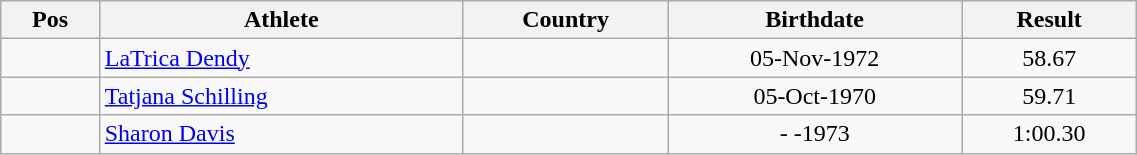<table class="wikitable"  style="text-align:center; width:60%;">
<tr>
<th>Pos</th>
<th>Athlete</th>
<th>Country</th>
<th>Birthdate</th>
<th>Result</th>
</tr>
<tr>
<td align=center></td>
<td align=left><a href='#'>LaTrica Dendy</a></td>
<td align=left></td>
<td>05-Nov-1972</td>
<td>58.67</td>
</tr>
<tr>
<td align=center></td>
<td align=left><a href='#'>Tatjana Schilling</a></td>
<td align=left></td>
<td>05-Oct-1970</td>
<td>59.71</td>
</tr>
<tr>
<td align=center></td>
<td align=left><a href='#'>Sharon Davis</a></td>
<td align=left></td>
<td>-  -1973</td>
<td>1:00.30</td>
</tr>
</table>
